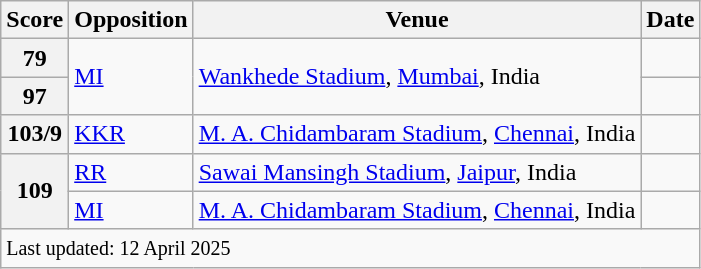<table class="wikitable">
<tr>
<th><strong>Score</strong></th>
<th><strong>Opposition</strong></th>
<th><strong>Venue</strong></th>
<th><strong>Date</strong></th>
</tr>
<tr>
<th>79</th>
<td rowspan=2><a href='#'>MI</a></td>
<td rowspan=2><a href='#'>Wankhede Stadium</a>, <a href='#'>Mumbai</a>, India</td>
<td></td>
</tr>
<tr>
<th>97</th>
<td></td>
</tr>
<tr>
<th>103/9</th>
<td><a href='#'>KKR</a></td>
<td><a href='#'>M. A. Chidambaram Stadium</a>, <a href='#'>Chennai</a>, India</td>
<td></td>
</tr>
<tr>
<th rowspan=2 style="vertical-align:middle;">109</th>
<td><a href='#'>RR</a></td>
<td><a href='#'>Sawai Mansingh Stadium</a>, <a href='#'>Jaipur</a>, India</td>
<td></td>
</tr>
<tr>
<td><a href='#'>MI</a></td>
<td><a href='#'>M. A. Chidambaram Stadium</a>, <a href='#'>Chennai</a>, India</td>
<td></td>
</tr>
<tr class=sortbottom>
<td colspan="4"><small>Last updated: 12 April 2025</small></td>
</tr>
</table>
